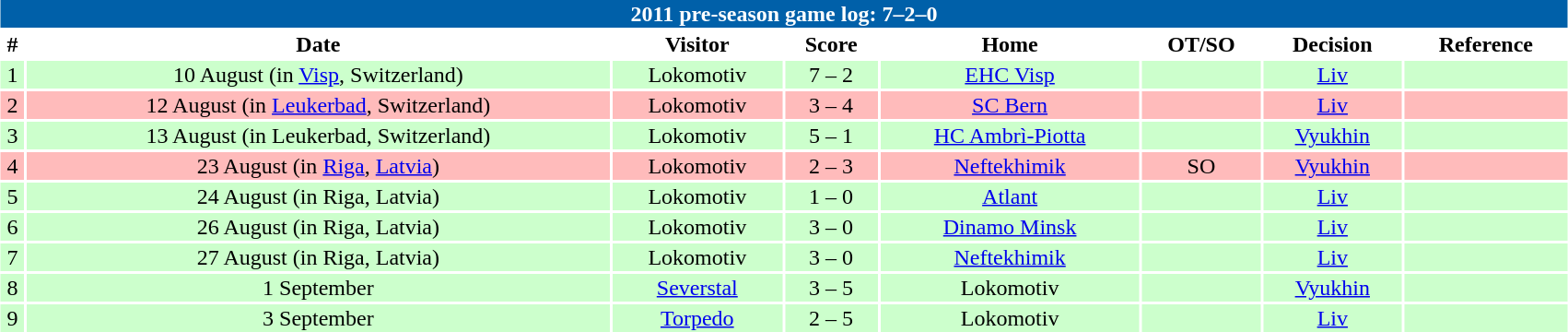<table class="toccolours collapsible"  style="width:90%; clear:both; margin:1.5em auto; text-align:center;">
<tr>
<th colspan="11" style="background:#0060a9; color:#fff;">2011 pre-season game log: 7–2–0</th>
</tr>
<tr>
<th>#</th>
<th>Date</th>
<th>Visitor</th>
<th>Score</th>
<th>Home</th>
<th>OT/SO</th>
<th>Decision</th>
<th>Reference</th>
</tr>
<tr style="text-align:center; background:#cfc;">
<td>1</td>
<td>10 August (in <a href='#'>Visp</a>, Switzerland)</td>
<td>Lokomotiv</td>
<td>7 – 2</td>
<td><a href='#'>EHC Visp</a></td>
<td></td>
<td><a href='#'>Liv</a></td>
<td></td>
</tr>
<tr style="text-align:center; background:#fbb;">
<td>2</td>
<td>12 August (in <a href='#'>Leukerbad</a>, Switzerland)</td>
<td>Lokomotiv</td>
<td>3 – 4</td>
<td><a href='#'>SC Bern</a></td>
<td></td>
<td><a href='#'>Liv</a></td>
<td></td>
</tr>
<tr style="text-align:center; background:#cfc;">
<td>3</td>
<td>13 August (in Leukerbad, Switzerland)</td>
<td>Lokomotiv</td>
<td>5 – 1</td>
<td><a href='#'>HC Ambrì-Piotta</a></td>
<td></td>
<td><a href='#'>Vyukhin</a></td>
<td></td>
</tr>
<tr style="text-align:center; background:#fbb;">
<td>4</td>
<td>23 August (in <a href='#'>Riga</a>, <a href='#'>Latvia</a>)</td>
<td>Lokomotiv</td>
<td>2 – 3</td>
<td><a href='#'>Neftekhimik</a></td>
<td>SO</td>
<td><a href='#'>Vyukhin</a></td>
<td></td>
</tr>
<tr style="text-align:center; background:#cfc;">
<td>5</td>
<td>24 August (in Riga, Latvia)</td>
<td>Lokomotiv</td>
<td>1 – 0</td>
<td><a href='#'>Atlant</a></td>
<td></td>
<td><a href='#'>Liv</a></td>
<td></td>
</tr>
<tr style="text-align:center; background:#cfc;">
<td>6</td>
<td>26 August (in Riga, Latvia)</td>
<td>Lokomotiv</td>
<td>3 – 0</td>
<td><a href='#'>Dinamo Minsk</a></td>
<td></td>
<td><a href='#'>Liv</a></td>
<td></td>
</tr>
<tr style="text-align:center; background:#cfc;">
<td>7</td>
<td>27 August (in Riga, Latvia)</td>
<td>Lokomotiv</td>
<td>3 – 0</td>
<td><a href='#'>Neftekhimik</a></td>
<td></td>
<td><a href='#'>Liv</a></td>
<td></td>
</tr>
<tr style="text-align:center; background:#cfc;">
<td>8</td>
<td>1 September</td>
<td><a href='#'>Severstal</a></td>
<td>3 – 5</td>
<td>Lokomotiv</td>
<td></td>
<td><a href='#'>Vyukhin</a></td>
<td></td>
</tr>
<tr style="text-align:center; background:#cfc;">
<td>9</td>
<td>3 September</td>
<td><a href='#'>Torpedo</a></td>
<td>2 – 5</td>
<td>Lokomotiv</td>
<td></td>
<td><a href='#'>Liv</a></td>
<td></td>
</tr>
</table>
